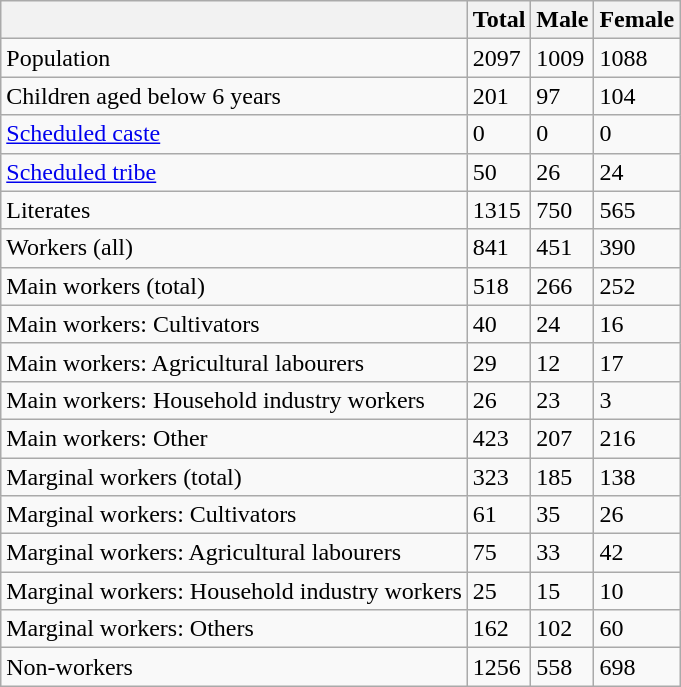<table class="wikitable sortable">
<tr>
<th></th>
<th>Total</th>
<th>Male</th>
<th>Female</th>
</tr>
<tr>
<td>Population</td>
<td>2097</td>
<td>1009</td>
<td>1088</td>
</tr>
<tr>
<td>Children aged below 6 years</td>
<td>201</td>
<td>97</td>
<td>104</td>
</tr>
<tr>
<td><a href='#'>Scheduled caste</a></td>
<td>0</td>
<td>0</td>
<td>0</td>
</tr>
<tr>
<td><a href='#'>Scheduled tribe</a></td>
<td>50</td>
<td>26</td>
<td>24</td>
</tr>
<tr>
<td>Literates</td>
<td>1315</td>
<td>750</td>
<td>565</td>
</tr>
<tr>
<td>Workers (all)</td>
<td>841</td>
<td>451</td>
<td>390</td>
</tr>
<tr>
<td>Main workers (total)</td>
<td>518</td>
<td>266</td>
<td>252</td>
</tr>
<tr>
<td>Main workers: Cultivators</td>
<td>40</td>
<td>24</td>
<td>16</td>
</tr>
<tr>
<td>Main workers: Agricultural labourers</td>
<td>29</td>
<td>12</td>
<td>17</td>
</tr>
<tr>
<td>Main workers: Household industry workers</td>
<td>26</td>
<td>23</td>
<td>3</td>
</tr>
<tr>
<td>Main workers: Other</td>
<td>423</td>
<td>207</td>
<td>216</td>
</tr>
<tr>
<td>Marginal workers (total)</td>
<td>323</td>
<td>185</td>
<td>138</td>
</tr>
<tr>
<td>Marginal workers: Cultivators</td>
<td>61</td>
<td>35</td>
<td>26</td>
</tr>
<tr>
<td>Marginal workers: Agricultural labourers</td>
<td>75</td>
<td>33</td>
<td>42</td>
</tr>
<tr>
<td>Marginal workers: Household industry workers</td>
<td>25</td>
<td>15</td>
<td>10</td>
</tr>
<tr>
<td>Marginal workers: Others</td>
<td>162</td>
<td>102</td>
<td>60</td>
</tr>
<tr>
<td>Non-workers</td>
<td>1256</td>
<td>558</td>
<td>698</td>
</tr>
</table>
